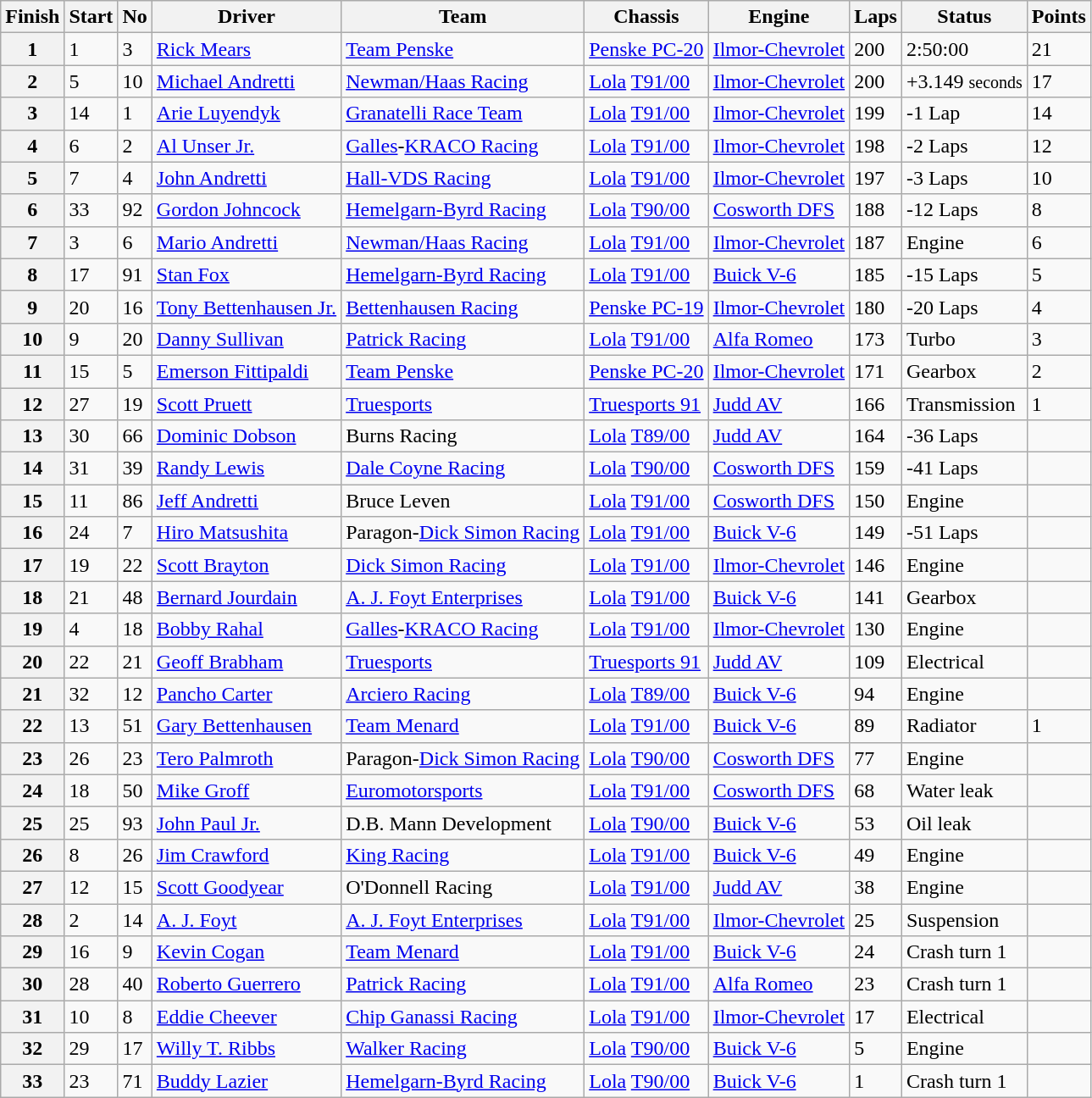<table class="wikitable">
<tr>
<th>Finish</th>
<th>Start</th>
<th>No</th>
<th>Driver</th>
<th>Team</th>
<th>Chassis</th>
<th>Engine</th>
<th>Laps</th>
<th>Status</th>
<th>Points</th>
</tr>
<tr>
<th>1</th>
<td>1</td>
<td>3</td>
<td> <a href='#'>Rick Mears</a> <strong></strong></td>
<td><a href='#'>Team Penske</a></td>
<td><a href='#'>Penske PC-20</a></td>
<td><a href='#'>Ilmor-Chevrolet</a></td>
<td>200</td>
<td>2:50:00</td>
<td>21</td>
</tr>
<tr>
<th>2</th>
<td>5</td>
<td>10</td>
<td> <a href='#'>Michael Andretti</a></td>
<td><a href='#'>Newman/Haas Racing</a></td>
<td><a href='#'>Lola</a> <a href='#'>T91/00</a></td>
<td><a href='#'>Ilmor-Chevrolet</a></td>
<td>200</td>
<td>+3.149 <small>seconds</small></td>
<td>17</td>
</tr>
<tr>
<th>3</th>
<td>14</td>
<td>1</td>
<td> <a href='#'>Arie Luyendyk</a> <strong></strong></td>
<td><a href='#'>Granatelli Race Team</a></td>
<td><a href='#'>Lola</a> <a href='#'>T91/00</a></td>
<td><a href='#'>Ilmor-Chevrolet</a></td>
<td>199</td>
<td>-1 Lap</td>
<td>14</td>
</tr>
<tr>
<th>4</th>
<td>6</td>
<td>2</td>
<td> <a href='#'>Al Unser Jr.</a></td>
<td><a href='#'>Galles</a>-<a href='#'>KRACO Racing</a></td>
<td><a href='#'>Lola</a> <a href='#'>T91/00</a></td>
<td><a href='#'>Ilmor-Chevrolet</a></td>
<td>198</td>
<td>-2 Laps</td>
<td>12</td>
</tr>
<tr>
<th>5</th>
<td>7</td>
<td>4</td>
<td> <a href='#'>John Andretti</a></td>
<td><a href='#'>Hall-VDS Racing</a></td>
<td><a href='#'>Lola</a> <a href='#'>T91/00</a></td>
<td><a href='#'>Ilmor-Chevrolet</a></td>
<td>197</td>
<td>-3 Laps</td>
<td>10</td>
</tr>
<tr>
<th>6</th>
<td>33</td>
<td>92</td>
<td> <a href='#'>Gordon Johncock</a> <strong></strong></td>
<td><a href='#'>Hemelgarn-Byrd Racing</a></td>
<td><a href='#'>Lola</a> <a href='#'>T90/00</a></td>
<td><a href='#'>Cosworth DFS</a></td>
<td>188</td>
<td>-12 Laps</td>
<td>8</td>
</tr>
<tr>
<th>7</th>
<td>3</td>
<td>6</td>
<td> <a href='#'>Mario Andretti</a> <strong></strong></td>
<td><a href='#'>Newman/Haas Racing</a></td>
<td><a href='#'>Lola</a> <a href='#'>T91/00</a></td>
<td><a href='#'>Ilmor-Chevrolet</a></td>
<td>187</td>
<td>Engine</td>
<td>6</td>
</tr>
<tr>
<th>8</th>
<td>17</td>
<td>91</td>
<td> <a href='#'>Stan Fox</a></td>
<td><a href='#'>Hemelgarn-Byrd Racing</a></td>
<td><a href='#'>Lola</a> <a href='#'>T91/00</a></td>
<td><a href='#'>Buick V-6</a></td>
<td>185</td>
<td>-15 Laps</td>
<td>5</td>
</tr>
<tr>
<th>9</th>
<td>20</td>
<td>16</td>
<td> <a href='#'>Tony Bettenhausen Jr.</a></td>
<td><a href='#'>Bettenhausen Racing</a></td>
<td><a href='#'>Penske PC-19</a></td>
<td><a href='#'>Ilmor-Chevrolet</a></td>
<td>180</td>
<td>-20 Laps</td>
<td>4</td>
</tr>
<tr>
<th>10</th>
<td>9</td>
<td>20</td>
<td> <a href='#'>Danny Sullivan</a> <strong></strong></td>
<td><a href='#'>Patrick Racing</a></td>
<td><a href='#'>Lola</a> <a href='#'>T91/00</a></td>
<td><a href='#'>Alfa Romeo</a></td>
<td>173</td>
<td>Turbo</td>
<td>3</td>
</tr>
<tr>
<th>11</th>
<td>15</td>
<td>5</td>
<td> <a href='#'>Emerson Fittipaldi</a> <strong></strong></td>
<td><a href='#'>Team Penske</a></td>
<td><a href='#'>Penske PC-20</a></td>
<td><a href='#'>Ilmor-Chevrolet</a></td>
<td>171</td>
<td>Gearbox</td>
<td>2</td>
</tr>
<tr>
<th>12</th>
<td>27</td>
<td>19</td>
<td> <a href='#'>Scott Pruett</a></td>
<td><a href='#'>Truesports</a></td>
<td><a href='#'>Truesports 91</a></td>
<td><a href='#'>Judd AV</a></td>
<td>166</td>
<td>Transmission</td>
<td>1</td>
</tr>
<tr>
<th>13</th>
<td>30</td>
<td>66</td>
<td> <a href='#'>Dominic Dobson</a></td>
<td>Burns Racing</td>
<td><a href='#'>Lola</a> <a href='#'>T89/00</a></td>
<td><a href='#'>Judd AV</a></td>
<td>164</td>
<td>-36 Laps</td>
<td></td>
</tr>
<tr>
<th>14</th>
<td>31</td>
<td>39</td>
<td> <a href='#'>Randy Lewis</a></td>
<td><a href='#'>Dale Coyne Racing</a></td>
<td><a href='#'>Lola</a> <a href='#'>T90/00</a></td>
<td><a href='#'>Cosworth DFS</a></td>
<td>159</td>
<td>-41 Laps</td>
<td></td>
</tr>
<tr>
<th>15</th>
<td>11</td>
<td>86</td>
<td> <a href='#'>Jeff Andretti</a> <strong></strong></td>
<td>Bruce Leven</td>
<td><a href='#'>Lola</a> <a href='#'>T91/00</a></td>
<td><a href='#'>Cosworth DFS</a></td>
<td>150</td>
<td>Engine</td>
<td></td>
</tr>
<tr>
<th>16</th>
<td>24</td>
<td>7</td>
<td> <a href='#'>Hiro Matsushita</a> <strong></strong></td>
<td>Paragon-<a href='#'>Dick Simon Racing</a></td>
<td><a href='#'>Lola</a> <a href='#'>T91/00</a></td>
<td><a href='#'>Buick V-6</a></td>
<td>149</td>
<td>-51 Laps</td>
<td></td>
</tr>
<tr>
<th>17</th>
<td>19</td>
<td>22</td>
<td> <a href='#'>Scott Brayton</a></td>
<td><a href='#'>Dick Simon Racing</a></td>
<td><a href='#'>Lola</a> <a href='#'>T91/00</a></td>
<td><a href='#'>Ilmor-Chevrolet</a></td>
<td>146</td>
<td>Engine</td>
<td></td>
</tr>
<tr>
<th>18</th>
<td>21</td>
<td>48</td>
<td> <a href='#'>Bernard Jourdain</a></td>
<td><a href='#'>A. J. Foyt Enterprises</a></td>
<td><a href='#'>Lola</a> <a href='#'>T91/00</a></td>
<td><a href='#'>Buick V-6</a></td>
<td>141</td>
<td>Gearbox</td>
<td></td>
</tr>
<tr>
<th>19</th>
<td>4</td>
<td>18</td>
<td> <a href='#'>Bobby Rahal</a> <strong></strong></td>
<td><a href='#'>Galles</a>-<a href='#'>KRACO Racing</a></td>
<td><a href='#'>Lola</a> <a href='#'>T91/00</a></td>
<td><a href='#'>Ilmor-Chevrolet</a></td>
<td>130</td>
<td>Engine</td>
<td></td>
</tr>
<tr>
<th>20</th>
<td>22</td>
<td>21</td>
<td> <a href='#'>Geoff Brabham</a></td>
<td><a href='#'>Truesports</a></td>
<td><a href='#'>Truesports 91</a></td>
<td><a href='#'>Judd AV</a></td>
<td>109</td>
<td>Electrical</td>
<td></td>
</tr>
<tr>
<th>21</th>
<td>32</td>
<td>12</td>
<td> <a href='#'>Pancho Carter</a></td>
<td><a href='#'>Arciero Racing</a></td>
<td><a href='#'>Lola</a> <a href='#'>T89/00</a></td>
<td><a href='#'>Buick V-6</a></td>
<td>94</td>
<td>Engine</td>
<td></td>
</tr>
<tr>
<th>22</th>
<td>13</td>
<td>51</td>
<td> <a href='#'>Gary Bettenhausen</a></td>
<td><a href='#'>Team Menard</a></td>
<td><a href='#'>Lola</a> <a href='#'>T91/00</a></td>
<td><a href='#'>Buick V-6</a></td>
<td>89</td>
<td>Radiator</td>
<td>1</td>
</tr>
<tr>
<th>23</th>
<td>26</td>
<td>23</td>
<td> <a href='#'>Tero Palmroth</a></td>
<td>Paragon-<a href='#'>Dick Simon Racing</a></td>
<td><a href='#'>Lola</a> <a href='#'>T90/00</a></td>
<td><a href='#'>Cosworth DFS</a></td>
<td>77</td>
<td>Engine</td>
<td></td>
</tr>
<tr>
<th>24</th>
<td>18</td>
<td>50</td>
<td> <a href='#'>Mike Groff</a> <strong></strong></td>
<td><a href='#'>Euromotorsports</a></td>
<td><a href='#'>Lola</a> <a href='#'>T91/00</a></td>
<td><a href='#'>Cosworth DFS</a></td>
<td>68</td>
<td>Water leak</td>
<td></td>
</tr>
<tr>
<th>25</th>
<td>25</td>
<td>93</td>
<td> <a href='#'>John Paul Jr.</a></td>
<td>D.B. Mann Development</td>
<td><a href='#'>Lola</a> <a href='#'>T90/00</a></td>
<td><a href='#'>Buick V-6</a></td>
<td>53</td>
<td>Oil leak</td>
<td></td>
</tr>
<tr>
<th>26</th>
<td>8</td>
<td>26</td>
<td> <a href='#'>Jim Crawford</a></td>
<td><a href='#'>King Racing</a></td>
<td><a href='#'>Lola</a> <a href='#'>T91/00</a></td>
<td><a href='#'>Buick V-6</a></td>
<td>49</td>
<td>Engine</td>
<td></td>
</tr>
<tr>
<th>27</th>
<td>12</td>
<td>15</td>
<td> <a href='#'>Scott Goodyear</a></td>
<td>O'Donnell Racing</td>
<td><a href='#'>Lola</a> <a href='#'>T91/00</a></td>
<td><a href='#'>Judd AV</a></td>
<td>38</td>
<td>Engine</td>
<td></td>
</tr>
<tr>
<th>28</th>
<td>2</td>
<td>14</td>
<td> <a href='#'>A. J. Foyt</a> <strong></strong></td>
<td><a href='#'>A. J. Foyt Enterprises</a></td>
<td><a href='#'>Lola</a> <a href='#'>T91/00</a></td>
<td><a href='#'>Ilmor-Chevrolet</a></td>
<td>25</td>
<td>Suspension</td>
<td></td>
</tr>
<tr>
<th>29</th>
<td>16</td>
<td>9</td>
<td> <a href='#'>Kevin Cogan</a></td>
<td><a href='#'>Team Menard</a></td>
<td><a href='#'>Lola</a> <a href='#'>T91/00</a></td>
<td><a href='#'>Buick V-6</a></td>
<td>24</td>
<td>Crash turn 1</td>
<td></td>
</tr>
<tr>
<th>30</th>
<td>28</td>
<td>40</td>
<td> <a href='#'>Roberto Guerrero</a></td>
<td><a href='#'>Patrick Racing</a></td>
<td><a href='#'>Lola</a> <a href='#'>T91/00</a></td>
<td><a href='#'>Alfa Romeo</a></td>
<td>23</td>
<td>Crash turn 1</td>
<td></td>
</tr>
<tr>
<th>31</th>
<td>10</td>
<td>8</td>
<td> <a href='#'>Eddie Cheever</a></td>
<td><a href='#'>Chip Ganassi Racing</a></td>
<td><a href='#'>Lola</a> <a href='#'>T91/00</a></td>
<td><a href='#'>Ilmor-Chevrolet</a></td>
<td>17</td>
<td>Electrical</td>
<td></td>
</tr>
<tr>
<th>32</th>
<td>29</td>
<td>17</td>
<td> <a href='#'>Willy T. Ribbs</a> <strong></strong></td>
<td><a href='#'>Walker Racing</a></td>
<td><a href='#'>Lola</a> <a href='#'>T90/00</a></td>
<td><a href='#'>Buick V-6</a></td>
<td>5</td>
<td>Engine</td>
<td></td>
</tr>
<tr>
<th>33</th>
<td>23</td>
<td>71</td>
<td> <a href='#'>Buddy Lazier</a> <strong></strong></td>
<td><a href='#'>Hemelgarn-Byrd Racing</a></td>
<td><a href='#'>Lola</a> <a href='#'>T90/00</a></td>
<td><a href='#'>Buick V-6</a></td>
<td>1</td>
<td>Crash turn 1</td>
<td></td>
</tr>
</table>
